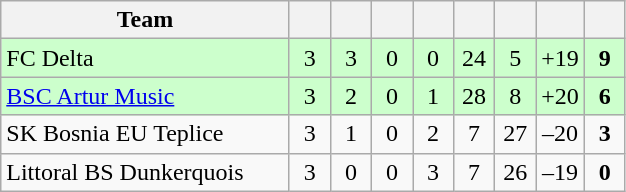<table class="wikitable" style="text-align: center;">
<tr>
<th width="185">Team</th>
<th width="20"></th>
<th width="20"></th>
<th width="20"></th>
<th width="20"></th>
<th width="20"></th>
<th width="20"></th>
<th width="25"></th>
<th width="20"></th>
</tr>
<tr bgcolor=#ccffcc>
<td align=left> FC Delta</td>
<td>3</td>
<td>3</td>
<td>0</td>
<td>0</td>
<td>24</td>
<td>5</td>
<td>+19</td>
<td><strong>9</strong></td>
</tr>
<tr bgcolor=#ccffcc>
<td align=left> <a href='#'>BSC Artur Music</a></td>
<td>3</td>
<td>2</td>
<td>0</td>
<td>1</td>
<td>28</td>
<td>8</td>
<td>+20</td>
<td><strong>6</strong></td>
</tr>
<tr>
<td align=left> SK Bosnia EU Teplice</td>
<td>3</td>
<td>1</td>
<td>0</td>
<td>2</td>
<td>7</td>
<td>27</td>
<td>–20</td>
<td><strong>3</strong></td>
</tr>
<tr>
<td align=left> Littoral BS Dunkerquois</td>
<td>3</td>
<td>0</td>
<td>0</td>
<td>3</td>
<td>7</td>
<td>26</td>
<td>–19</td>
<td><strong>0</strong></td>
</tr>
</table>
